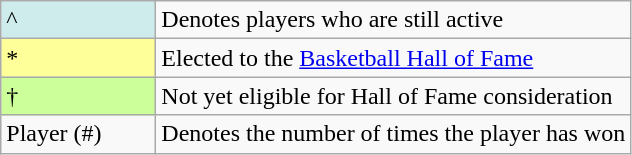<table class="wikitable">
<tr>
<td style="background-color:#CFECEC; border:1px solid #aaaaaa; width:6em;">^</td>
<td>Denotes players who are still active</td>
</tr>
<tr>
<td style="background-color:#FFFF99; border:1px solid #aaaaaa; width:6em;">*</td>
<td>Elected to the <a href='#'>Basketball Hall of Fame</a></td>
</tr>
<tr>
<td style="background:#CCFF99; width:1em">†</td>
<td>Not yet eligible for Hall of Fame consideration</td>
</tr>
<tr>
<td>Player (#)</td>
<td>Denotes the number of times the player has won</td>
</tr>
</table>
